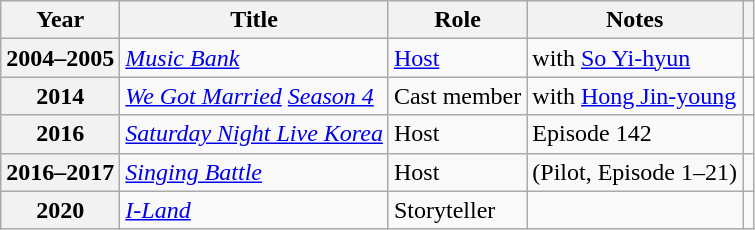<table class="wikitable plainrowheaders sortable">
<tr>
<th scope="col">Year</th>
<th scope="col">Title</th>
<th scope="col">Role</th>
<th scope="col">Notes</th>
<th scope="col" class="unsortable"></th>
</tr>
<tr>
<th scope="row">2004–2005</th>
<td><em><a href='#'>Music Bank</a></em></td>
<td><a href='#'>Host</a></td>
<td>with <a href='#'>So Yi-hyun</a></td>
<td style="text-align:center"></td>
</tr>
<tr>
<th scope="row">2014</th>
<td><em><a href='#'>We Got Married</a> <a href='#'>Season 4</a></em></td>
<td>Cast member</td>
<td>with <a href='#'>Hong Jin-young</a></td>
<td style="text-align:center"></td>
</tr>
<tr>
<th scope="row">2016</th>
<td><em><a href='#'>Saturday Night Live Korea</a></em></td>
<td>Host</td>
<td>Episode 142</td>
<td style="text-align:center"></td>
</tr>
<tr>
<th scope="row">2016–2017</th>
<td><em><a href='#'>Singing Battle</a></em></td>
<td>Host</td>
<td>(Pilot, Episode 1–21)</td>
<td style="text-align:center"></td>
</tr>
<tr>
<th scope="row">2020</th>
<td><em><a href='#'>I-Land</a></em></td>
<td>Storyteller</td>
<td></td>
<td style="text-align:center"></td>
</tr>
</table>
